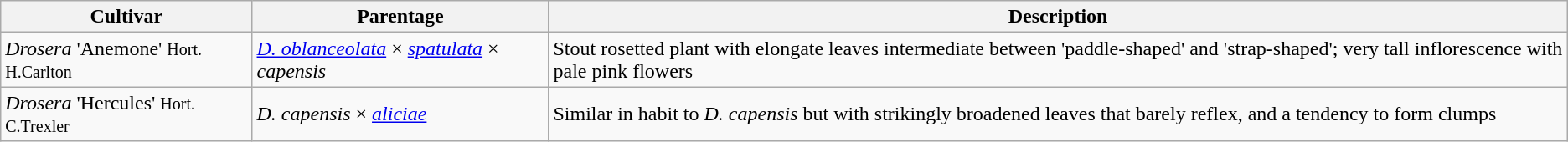<table border="2" class="wikitable">
<tr>
<th>Cultivar</th>
<th>Parentage</th>
<th>Description</th>
</tr>
<tr>
<td><em>Drosera</em> 'Anemone' <small>Hort. H.Carlton</small></td>
<td><em><a href='#'>D. oblanceolata</a></em> × <em><a href='#'>spatulata</a></em> × <em>capensis</em></td>
<td>Stout rosetted plant with elongate leaves intermediate between 'paddle-shaped' and 'strap-shaped'; very tall inflorescence with pale pink flowers</td>
</tr>
<tr>
<td><em>Drosera</em> 'Hercules' <small>Hort. C.Trexler</small></td>
<td><em>D. capensis</em> × <em><a href='#'>aliciae</a></em></td>
<td>Similar in habit to <em>D. capensis</em> but with strikingly broadened leaves that barely reflex, and a tendency to form clumps</td>
</tr>
</table>
